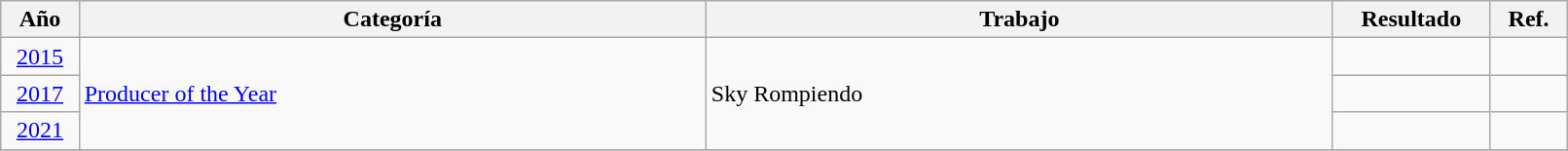<table class="wikitable" style="width:85%;">
<tr>
<th width=5%>Año</th>
<th style="width:40%;">Categoría</th>
<th style="width:40%;">Trabajo</th>
<th style="width:10%;">Resultado</th>
<th style="width:5%;">Ref.</th>
</tr>
<tr>
<td style="text-align:center;"><a href='#'>2015</a></td>
<td rowspan="3"><a href='#'>Producer of the Year</a></td>
<td rowspan="3">Sky Rompiendo</td>
<td></td>
<td></td>
</tr>
<tr>
<td style="text-align:center;"><a href='#'>2017</a></td>
<td></td>
<td></td>
</tr>
<tr>
<td style="text-align:center;"><a href='#'>2021</a></td>
<td></td>
<td></td>
</tr>
<tr>
</tr>
</table>
